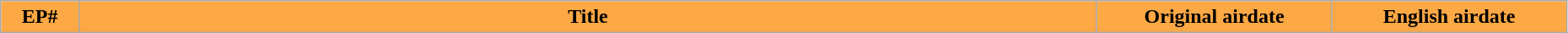<table class="wikitable" width="98%" style="background: #FFF;">
<tr>
<th style="background: #FCA845;" width="5%">EP#</th>
<th style="background: #FCA845;">Title</th>
<th style="background: #FCA845;" width="15%">Original airdate</th>
<th style="background: #FCA845;" width="15%">English airdate<br>
























</th>
</tr>
</table>
